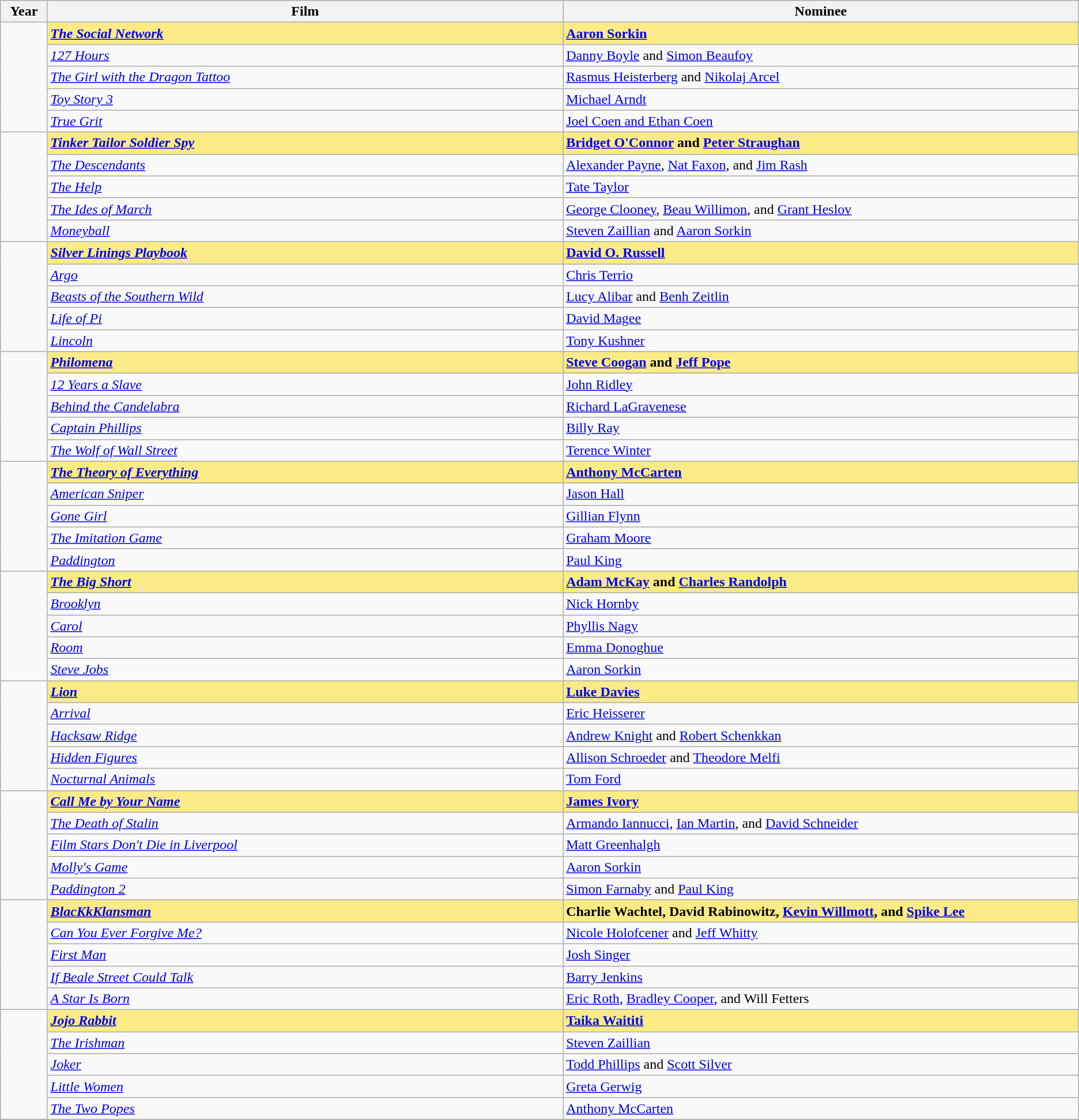<table class="wikitable">
<tr>
<th scope="col" style="width:2%;">Year</th>
<th scope="col" style="width:30%;">Film</th>
<th scope="col" style="width:30%;">Nominee</th>
</tr>
<tr>
<td rowspan="5"><small></small></td>
<td style="background:#FAEB86"><strong><em><a href='#'>The Social Network</a></em></strong></td>
<td style="background:#FAEB86"><strong><a href='#'>Aaron Sorkin</a></strong></td>
</tr>
<tr>
<td><em><a href='#'>127 Hours</a></em></td>
<td><a href='#'>Danny Boyle</a> and <a href='#'>Simon Beaufoy</a></td>
</tr>
<tr>
<td><em><a href='#'>The Girl with the Dragon Tattoo</a></em></td>
<td><a href='#'>Rasmus Heisterberg</a> and <a href='#'>Nikolaj Arcel</a></td>
</tr>
<tr>
<td><em><a href='#'>Toy Story 3</a></em></td>
<td><a href='#'>Michael Arndt</a></td>
</tr>
<tr>
<td><em><a href='#'>True Grit</a></em></td>
<td><a href='#'>Joel Coen and Ethan Coen</a></td>
</tr>
<tr>
<td rowspan="5"></td>
<td style="background:#FAEB86"><strong><em><a href='#'>Tinker Tailor Soldier Spy</a></em></strong></td>
<td style="background:#FAEB86"><strong><a href='#'>Bridget O'Connor</a> and <a href='#'>Peter Straughan</a></strong></td>
</tr>
<tr>
<td><em><a href='#'>The Descendants</a></em></td>
<td><a href='#'>Alexander Payne</a>, <a href='#'>Nat Faxon</a>, and <a href='#'>Jim Rash</a></td>
</tr>
<tr>
<td><em><a href='#'>The Help</a></em></td>
<td><a href='#'>Tate Taylor</a></td>
</tr>
<tr>
<td><em><a href='#'>The Ides of March</a></em></td>
<td><a href='#'>George Clooney</a>, <a href='#'>Beau Willimon</a>, and <a href='#'>Grant Heslov</a></td>
</tr>
<tr>
<td><em><a href='#'>Moneyball</a></em></td>
<td><a href='#'>Steven Zaillian</a> and <a href='#'>Aaron Sorkin</a></td>
</tr>
<tr>
<td rowspan="5"></td>
<td style="background:#FAEB86"><strong><em><a href='#'>Silver Linings Playbook</a></em></strong></td>
<td style="background:#FAEB86"><strong><a href='#'>David O. Russell</a></strong></td>
</tr>
<tr>
<td><em><a href='#'>Argo</a></em></td>
<td><a href='#'>Chris Terrio</a></td>
</tr>
<tr>
<td><em><a href='#'>Beasts of the Southern Wild</a></em></td>
<td><a href='#'>Lucy Alibar</a> and <a href='#'>Benh Zeitlin</a></td>
</tr>
<tr>
<td><em><a href='#'>Life of Pi</a></em></td>
<td><a href='#'>David Magee</a></td>
</tr>
<tr>
<td><em><a href='#'>Lincoln</a></em></td>
<td><a href='#'>Tony Kushner</a></td>
</tr>
<tr>
<td rowspan="5"></td>
<td style="background:#FAEB86"><strong><em><a href='#'>Philomena</a></em></strong></td>
<td style="background:#FAEB86"><strong><a href='#'>Steve Coogan</a> and <a href='#'>Jeff Pope</a></strong></td>
</tr>
<tr>
<td><em><a href='#'>12 Years a Slave</a></em></td>
<td><a href='#'>John Ridley</a></td>
</tr>
<tr>
<td><em><a href='#'>Behind the Candelabra</a></em></td>
<td><a href='#'>Richard LaGravenese</a></td>
</tr>
<tr>
<td><em><a href='#'>Captain Phillips</a></em></td>
<td><a href='#'>Billy Ray</a></td>
</tr>
<tr>
<td><em><a href='#'>The Wolf of Wall Street</a></em></td>
<td><a href='#'>Terence Winter</a></td>
</tr>
<tr>
<td rowspan="5"></td>
<td style="background:#FAEB86"><strong><em><a href='#'>The Theory of Everything</a></em></strong></td>
<td style="background:#FAEB86"><strong><a href='#'>Anthony McCarten</a></strong></td>
</tr>
<tr>
<td><em><a href='#'>American Sniper</a></em></td>
<td><a href='#'>Jason Hall</a></td>
</tr>
<tr>
<td><em><a href='#'>Gone Girl</a></em></td>
<td><a href='#'>Gillian Flynn</a></td>
</tr>
<tr>
<td><em><a href='#'>The Imitation Game</a></em></td>
<td><a href='#'>Graham Moore</a></td>
</tr>
<tr>
<td><em><a href='#'>Paddington</a></em></td>
<td><a href='#'>Paul King</a></td>
</tr>
<tr>
<td rowspan="5"></td>
<td style="background:#FAEB86"><strong><em><a href='#'>The Big Short</a></em></strong></td>
<td style="background:#FAEB86"><strong><a href='#'>Adam McKay</a> and <a href='#'>Charles Randolph</a></strong></td>
</tr>
<tr>
<td><em><a href='#'>Brooklyn</a></em></td>
<td><a href='#'>Nick Hornby</a></td>
</tr>
<tr>
<td><em><a href='#'>Carol</a></em></td>
<td><a href='#'>Phyllis Nagy</a></td>
</tr>
<tr>
<td><em><a href='#'>Room</a></em></td>
<td><a href='#'>Emma Donoghue</a></td>
</tr>
<tr>
<td><em><a href='#'>Steve Jobs</a></em></td>
<td><a href='#'>Aaron Sorkin</a></td>
</tr>
<tr>
<td rowspan="5"></td>
<td style="background:#FAEB86"><strong><em><a href='#'>Lion</a></em></strong></td>
<td style="background:#FAEB86"><strong><a href='#'>Luke Davies</a></strong></td>
</tr>
<tr>
<td><em><a href='#'>Arrival</a></em></td>
<td><a href='#'>Eric Heisserer</a></td>
</tr>
<tr>
<td><em><a href='#'>Hacksaw Ridge</a></em></td>
<td><a href='#'>Andrew Knight</a> and <a href='#'>Robert Schenkkan</a></td>
</tr>
<tr>
<td><em><a href='#'>Hidden Figures</a></em></td>
<td><a href='#'>Allison Schroeder</a> and <a href='#'>Theodore Melfi</a></td>
</tr>
<tr>
<td><em><a href='#'>Nocturnal Animals</a></em></td>
<td><a href='#'>Tom Ford</a></td>
</tr>
<tr>
<td rowspan="5"></td>
<td style="background:#FAEB86"><strong><em><a href='#'>Call Me by Your Name</a></em></strong></td>
<td style="background:#FAEB86"><strong><a href='#'>James Ivory</a></strong></td>
</tr>
<tr>
<td><em><a href='#'>The Death of Stalin</a></em></td>
<td><a href='#'>Armando Iannucci</a>, <a href='#'>Ian Martin</a>, and <a href='#'>David Schneider</a></td>
</tr>
<tr>
<td><em><a href='#'>Film Stars Don't Die in Liverpool</a></em></td>
<td><a href='#'>Matt Greenhalgh</a></td>
</tr>
<tr>
<td><em><a href='#'>Molly's Game</a></em></td>
<td><a href='#'>Aaron Sorkin</a></td>
</tr>
<tr>
<td><em><a href='#'>Paddington 2</a></em></td>
<td><a href='#'>Simon Farnaby</a> and <a href='#'>Paul King</a></td>
</tr>
<tr>
<td rowspan="5"></td>
<td style="background:#FAEB86"><strong><em><a href='#'>BlacKkKlansman</a></em></strong></td>
<td style="background:#FAEB86"><strong>Charlie Wachtel, David Rabinowitz, <a href='#'>Kevin Willmott</a>, and <a href='#'>Spike Lee</a></strong></td>
</tr>
<tr>
<td><em><a href='#'>Can You Ever Forgive Me?</a></em></td>
<td><a href='#'>Nicole Holofcener</a> and <a href='#'>Jeff Whitty</a></td>
</tr>
<tr>
<td><em><a href='#'>First Man</a></em></td>
<td><a href='#'>Josh Singer</a></td>
</tr>
<tr>
<td><em><a href='#'>If Beale Street Could Talk</a></em></td>
<td><a href='#'>Barry Jenkins</a></td>
</tr>
<tr>
<td><em><a href='#'>A Star Is Born</a></em></td>
<td><a href='#'>Eric Roth</a>, <a href='#'>Bradley Cooper</a>, and Will Fetters</td>
</tr>
<tr>
<td rowspan="5"></td>
<td style="background:#FAEB86"><strong><em><a href='#'>Jojo Rabbit</a></em></strong></td>
<td style="background:#FAEB86"><strong><a href='#'>Taika Waititi</a></strong></td>
</tr>
<tr>
<td><em><a href='#'>The Irishman</a></em></td>
<td><a href='#'>Steven Zaillian</a></td>
</tr>
<tr>
<td><em><a href='#'>Joker</a></em></td>
<td><a href='#'>Todd Phillips</a> and <a href='#'>Scott Silver</a></td>
</tr>
<tr>
<td><em><a href='#'>Little Women</a></em></td>
<td><a href='#'>Greta Gerwig</a></td>
</tr>
<tr>
<td><em><a href='#'>The Two Popes</a></em></td>
<td><a href='#'>Anthony McCarten</a></td>
</tr>
<tr>
</tr>
</table>
